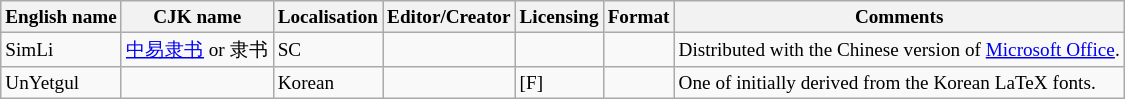<table class="wikitable sortable" style="font-size: 0.8em;">
<tr>
<th>English name</th>
<th>CJK name</th>
<th>Localisation</th>
<th>Editor/Creator</th>
<th>Licensing</th>
<th>Format</th>
<th>Comments</th>
</tr>
<tr>
<td>SimLi</td>
<td><a href='#'>中易隶书</a> or 隶书</td>
<td>SC</td>
<td></td>
<td></td>
<td></td>
<td>Distributed with the Chinese version of <a href='#'>Microsoft Office</a>.</td>
</tr>
<tr>
<td>UnYetgul</td>
<td></td>
<td>Korean</td>
<td></td>
<td><span>[F]</span></td>
<td></td>
<td>One of  initially derived from the Korean LaTeX fonts.</td>
</tr>
</table>
